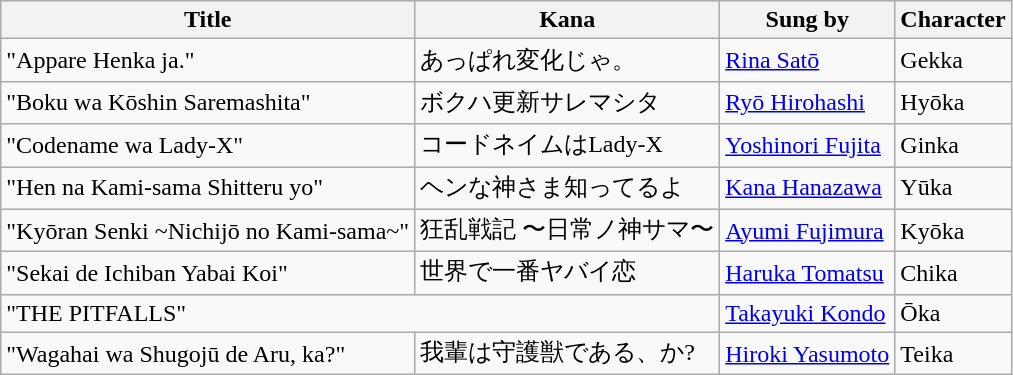<table class="wikitable">
<tr>
<th>Title</th>
<th>Kana</th>
<th>Sung by</th>
<th>Character</th>
</tr>
<tr>
<td>"Appare Henka ja."</td>
<td>あっぱれ変化じゃ。</td>
<td><a href='#'>Rina Satō</a></td>
<td>Gekka</td>
</tr>
<tr>
<td>"Boku wa Kōshin Saremashita"</td>
<td>ボクハ更新サレマシタ</td>
<td><a href='#'>Ryō Hirohashi</a></td>
<td>Hyōka</td>
</tr>
<tr>
<td>"Codename wa Lady-X"</td>
<td>コードネイムはLady-X</td>
<td><a href='#'>Yoshinori Fujita</a></td>
<td>Ginka</td>
</tr>
<tr>
<td>"Hen na Kami-sama Shitteru yo"</td>
<td>ヘンな神さま知ってるよ</td>
<td><a href='#'>Kana Hanazawa</a></td>
<td>Yūka</td>
</tr>
<tr>
<td>"Kyōran Senki ~Nichijō no Kami-sama~"</td>
<td>狂乱戦記 〜日常ノ神サマ〜</td>
<td><a href='#'>Ayumi Fujimura</a></td>
<td>Kyōka</td>
</tr>
<tr>
<td>"Sekai de Ichiban Yabai Koi"</td>
<td>世界で一番ヤバイ恋</td>
<td><a href='#'>Haruka Tomatsu</a></td>
<td>Chika</td>
</tr>
<tr>
<td colspan=2>"THE PITFALLS"</td>
<td><a href='#'>Takayuki Kondo</a></td>
<td>Ōka</td>
</tr>
<tr>
<td>"Wagahai wa Shugojū de Aru, ka?"</td>
<td>我輩は守護獣である、か?</td>
<td><a href='#'>Hiroki Yasumoto</a></td>
<td>Teika</td>
</tr>
</table>
